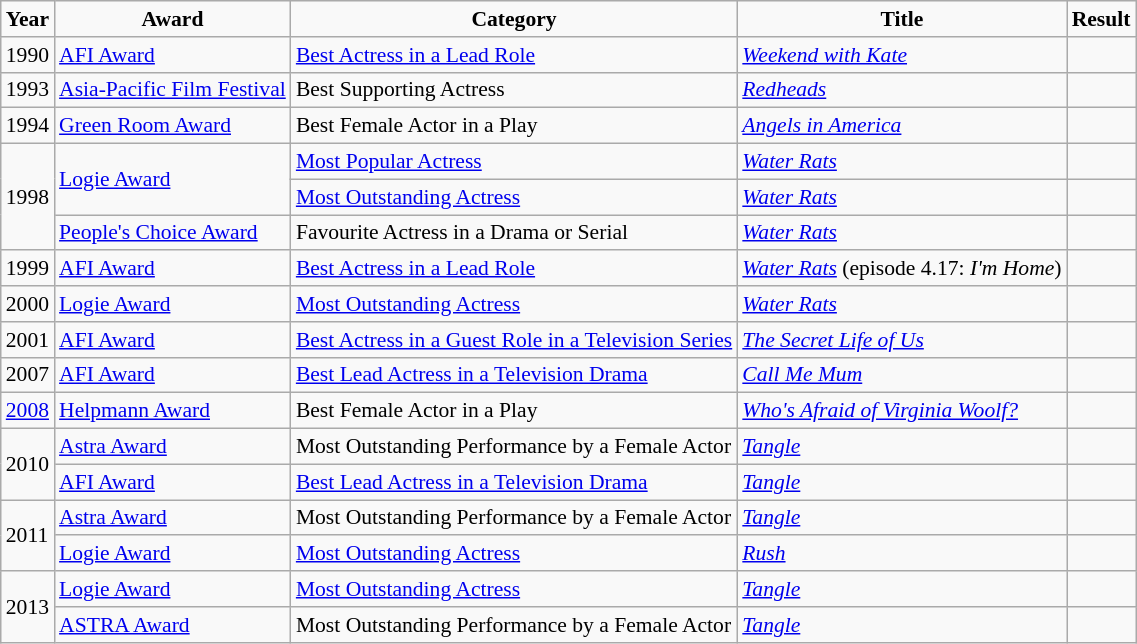<table class="wikitable" style="font-size:90%;">
<tr>
<th style="background: #f9f9f9;">Year</th>
<th style="background: #f9f9f9;">Award</th>
<th style="background: #f9f9f9;">Category</th>
<th style="background: #f9f9f9;">Title</th>
<th style="background: #f9f9f9;">Result</th>
</tr>
<tr>
<td rowspan=1>1990</td>
<td rowspan=1><a href='#'>AFI Award</a></td>
<td><a href='#'>Best Actress in a Lead Role</a></td>
<td><em><a href='#'>Weekend with Kate</a></em></td>
<td></td>
</tr>
<tr>
<td rowspan=1>1993</td>
<td><a href='#'>Asia-Pacific Film Festival</a></td>
<td>Best Supporting Actress</td>
<td><em><a href='#'>Redheads</a></em></td>
<td></td>
</tr>
<tr>
<td rowspan=1>1994</td>
<td rowspan=1><a href='#'>Green Room Award</a></td>
<td>Best Female Actor in a Play</td>
<td><em><a href='#'>Angels in America</a></em></td>
<td></td>
</tr>
<tr>
<td rowspan=3>1998</td>
<td rowspan=2><a href='#'>Logie Award</a></td>
<td><a href='#'>Most Popular Actress</a></td>
<td><em><a href='#'>Water Rats</a></em></td>
<td></td>
</tr>
<tr>
<td><a href='#'>Most Outstanding Actress</a></td>
<td><em><a href='#'>Water Rats</a></em></td>
<td></td>
</tr>
<tr>
<td rowspan=1><a href='#'>People's Choice Award</a></td>
<td>Favourite Actress in a Drama or Serial</td>
<td><em><a href='#'>Water Rats</a></em></td>
<td></td>
</tr>
<tr>
<td rowspan=1>1999</td>
<td rowspan=1><a href='#'>AFI Award</a></td>
<td><a href='#'>Best Actress in a Lead Role</a></td>
<td><em><a href='#'>Water Rats</a></em> (episode 4.17: <em>I'm Home</em>)</td>
<td></td>
</tr>
<tr>
<td rowspan=1>2000</td>
<td rowspan=1><a href='#'>Logie Award</a></td>
<td><a href='#'>Most Outstanding Actress</a></td>
<td><em><a href='#'>Water Rats</a></em></td>
<td></td>
</tr>
<tr>
<td rowspan=1>2001</td>
<td rowspan=1><a href='#'>AFI Award</a></td>
<td><a href='#'>Best Actress in a Guest Role in a Television Series</a></td>
<td><em><a href='#'>The Secret Life of Us</a></em></td>
<td></td>
</tr>
<tr>
<td rowspan=1>2007</td>
<td rowspan=1><a href='#'>AFI Award</a></td>
<td><a href='#'>Best Lead Actress in a Television Drama</a></td>
<td><em><a href='#'>Call Me Mum</a></em></td>
<td></td>
</tr>
<tr>
<td rowspan=1><a href='#'>2008</a></td>
<td rowspan=1><a href='#'>Helpmann Award</a></td>
<td>Best Female Actor in a Play</td>
<td><em><a href='#'>Who's Afraid of Virginia Woolf?</a></em></td>
<td></td>
</tr>
<tr>
<td rowspan=2>2010</td>
<td rowspan=1><a href='#'>Astra Award</a></td>
<td>Most Outstanding Performance by a Female Actor</td>
<td><em><a href='#'>Tangle</a></em></td>
<td></td>
</tr>
<tr>
<td rowspan=1><a href='#'>AFI Award</a></td>
<td><a href='#'>Best Lead Actress in a Television Drama</a></td>
<td><em><a href='#'>Tangle</a></em></td>
<td></td>
</tr>
<tr>
<td rowspan=2>2011</td>
<td rowspan=1><a href='#'>Astra Award</a></td>
<td>Most Outstanding Performance by a Female Actor</td>
<td><em><a href='#'>Tangle</a></em></td>
<td></td>
</tr>
<tr>
<td><a href='#'>Logie Award</a></td>
<td><a href='#'>Most Outstanding Actress</a></td>
<td><em><a href='#'>Rush</a></em></td>
<td></td>
</tr>
<tr>
<td rowspan=2>2013</td>
<td rowspan=1><a href='#'>Logie Award</a></td>
<td><a href='#'>Most Outstanding Actress</a></td>
<td><em><a href='#'>Tangle</a></em></td>
<td></td>
</tr>
<tr>
<td rowspan=1><a href='#'>ASTRA Award</a></td>
<td>Most Outstanding Performance by a Female Actor</td>
<td><em><a href='#'>Tangle</a></em></td>
<td></td>
</tr>
</table>
